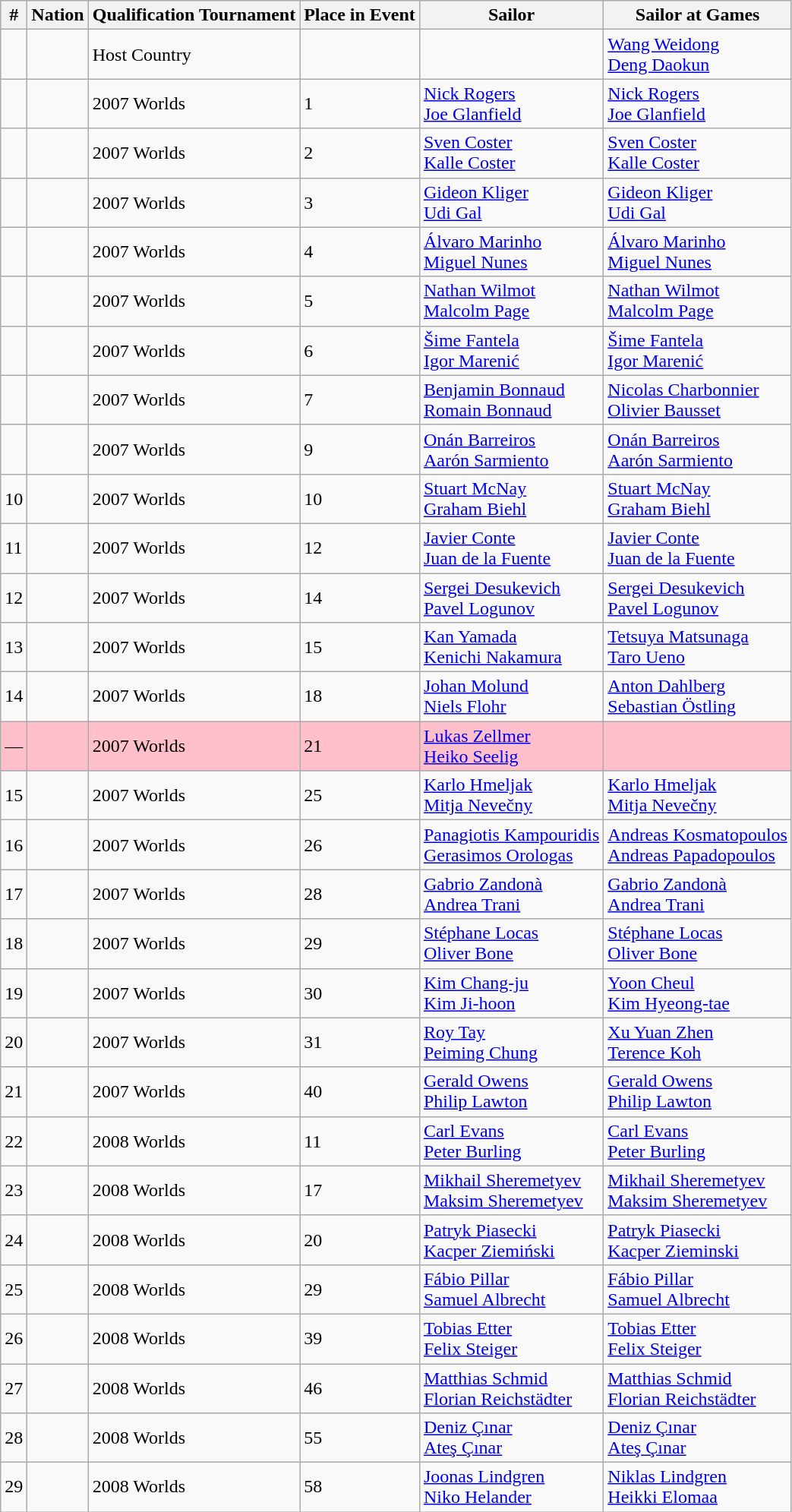<table class="sortable wikitable">
<tr>
<th>#</th>
<th>Nation</th>
<th>Qualification Tournament</th>
<th>Place in Event</th>
<th>Sailor</th>
<th>Sailor at Games</th>
</tr>
<tr>
<td></td>
<td></td>
<td>Host Country</td>
<td></td>
<td></td>
<td><a href='#'>Wang Weidong</a><br><a href='#'>Deng Daokun</a></td>
</tr>
<tr>
<td></td>
<td></td>
<td>2007 Worlds</td>
<td>1</td>
<td><a href='#'>Nick Rogers</a><br><a href='#'>Joe Glanfield</a></td>
<td><a href='#'>Nick Rogers</a><br><a href='#'>Joe Glanfield</a></td>
</tr>
<tr>
<td></td>
<td></td>
<td>2007 Worlds</td>
<td>2</td>
<td><a href='#'>Sven Coster</a><br><a href='#'>Kalle Coster</a></td>
<td><a href='#'>Sven Coster</a><br><a href='#'>Kalle Coster</a></td>
</tr>
<tr>
<td></td>
<td></td>
<td>2007 Worlds</td>
<td>3</td>
<td><a href='#'>Gideon Kliger</a><br><a href='#'>Udi Gal</a></td>
<td><a href='#'>Gideon Kliger</a><br><a href='#'>Udi Gal</a></td>
</tr>
<tr>
<td></td>
<td></td>
<td>2007 Worlds</td>
<td>4</td>
<td><a href='#'>Álvaro Marinho</a><br><a href='#'>Miguel Nunes</a></td>
<td><a href='#'>Álvaro Marinho</a><br><a href='#'>Miguel Nunes</a></td>
</tr>
<tr>
<td></td>
<td></td>
<td>2007 Worlds</td>
<td>5</td>
<td><a href='#'>Nathan Wilmot</a><br><a href='#'>Malcolm Page</a></td>
<td><a href='#'>Nathan Wilmot</a><br><a href='#'>Malcolm Page</a></td>
</tr>
<tr>
<td></td>
<td></td>
<td>2007 Worlds</td>
<td>6</td>
<td><a href='#'>Šime Fantela</a><br><a href='#'>Igor Marenić</a></td>
<td><a href='#'>Šime Fantela</a><br><a href='#'>Igor Marenić</a></td>
</tr>
<tr>
<td></td>
<td></td>
<td>2007 Worlds</td>
<td>7</td>
<td><a href='#'>Benjamin Bonnaud</a><br><a href='#'>Romain Bonnaud</a></td>
<td><a href='#'>Nicolas Charbonnier</a><br><a href='#'>Olivier Bausset</a></td>
</tr>
<tr>
<td></td>
<td></td>
<td>2007 Worlds</td>
<td>9</td>
<td><a href='#'>Onán Barreiros</a><br><a href='#'>Aarón Sarmiento</a></td>
<td><a href='#'>Onán Barreiros</a><br><a href='#'>Aarón Sarmiento</a></td>
</tr>
<tr>
<td>10</td>
<td></td>
<td>2007 Worlds</td>
<td>10</td>
<td><a href='#'>Stuart McNay</a><br><a href='#'>Graham Biehl</a></td>
<td><a href='#'>Stuart McNay</a><br><a href='#'>Graham Biehl</a></td>
</tr>
<tr>
<td>11</td>
<td></td>
<td>2007 Worlds</td>
<td>12</td>
<td><a href='#'>Javier Conte</a><br><a href='#'>Juan de la Fuente</a></td>
<td><a href='#'>Javier Conte</a><br><a href='#'>Juan de la Fuente</a></td>
</tr>
<tr>
<td>12</td>
<td></td>
<td>2007 Worlds</td>
<td>14</td>
<td><a href='#'>Sergei Desukevich</a><br><a href='#'>Pavel Logunov</a></td>
<td><a href='#'>Sergei Desukevich</a><br><a href='#'>Pavel Logunov</a></td>
</tr>
<tr>
<td>13</td>
<td></td>
<td>2007 Worlds</td>
<td>15</td>
<td><a href='#'>Kan Yamada</a><br><a href='#'>Kenichi Nakamura</a></td>
<td><a href='#'>Tetsuya Matsunaga</a><br><a href='#'>Taro Ueno</a></td>
</tr>
<tr>
<td>14</td>
<td></td>
<td>2007 Worlds</td>
<td>18</td>
<td><a href='#'>Johan Molund</a><br><a href='#'>Niels Flohr</a></td>
<td><a href='#'>Anton Dahlberg</a><br><a href='#'>Sebastian Östling</a></td>
</tr>
<tr bgcolor=#FFC0CB>
<td>—</td>
<td></td>
<td>2007 Worlds</td>
<td>21</td>
<td><a href='#'>Lukas Zellmer</a><br><a href='#'>Heiko Seelig</a></td>
<td></td>
</tr>
<tr>
<td>15</td>
<td></td>
<td>2007 Worlds</td>
<td>25</td>
<td><a href='#'>Karlo Hmeljak</a><br><a href='#'>Mitja Nevečny</a></td>
<td><a href='#'>Karlo Hmeljak</a><br><a href='#'>Mitja Nevečny</a></td>
</tr>
<tr>
<td>16</td>
<td></td>
<td>2007 Worlds</td>
<td>26</td>
<td><a href='#'>Panagiotis Kampouridis</a><br><a href='#'>Gerasimos Orologas</a></td>
<td><a href='#'>Andreas Kosmatopoulos</a><br><a href='#'>Andreas Papadopoulos</a></td>
</tr>
<tr>
<td>17</td>
<td></td>
<td>2007 Worlds</td>
<td>28</td>
<td><a href='#'>Gabrio Zandonà</a><br><a href='#'>Andrea Trani</a></td>
<td><a href='#'>Gabrio Zandonà</a><br><a href='#'>Andrea Trani</a></td>
</tr>
<tr>
<td>18</td>
<td></td>
<td>2007 Worlds</td>
<td>29</td>
<td><a href='#'>Stéphane Locas</a><br><a href='#'>Oliver Bone</a></td>
<td><a href='#'>Stéphane Locas</a><br><a href='#'>Oliver Bone</a></td>
</tr>
<tr>
<td>19</td>
<td></td>
<td>2007 Worlds</td>
<td>30</td>
<td><a href='#'>Kim Chang-ju</a><br><a href='#'>Kim Ji-hoon</a></td>
<td><a href='#'>Yoon Cheul</a><br><a href='#'>Kim Hyeong-tae</a></td>
</tr>
<tr>
<td>20</td>
<td></td>
<td>2007 Worlds</td>
<td>31</td>
<td><a href='#'>Roy Tay</a><br><a href='#'>Peiming Chung</a></td>
<td><a href='#'>Xu Yuan Zhen</a><br><a href='#'>Terence Koh</a></td>
</tr>
<tr>
<td>21</td>
<td></td>
<td>2007 Worlds</td>
<td>40</td>
<td><a href='#'>Gerald Owens</a><br><a href='#'>Philip Lawton</a></td>
<td><a href='#'>Gerald Owens</a><br><a href='#'>Philip Lawton</a></td>
</tr>
<tr>
<td>22</td>
<td></td>
<td>2008 Worlds</td>
<td>11</td>
<td><a href='#'>Carl Evans</a><br><a href='#'>Peter Burling</a></td>
<td><a href='#'>Carl Evans</a><br><a href='#'>Peter Burling</a></td>
</tr>
<tr>
<td>23</td>
<td></td>
<td>2008 Worlds</td>
<td>17</td>
<td><a href='#'>Mikhail Sheremetyev</a><br><a href='#'>Maksim Sheremetyev</a></td>
<td><a href='#'>Mikhail Sheremetyev</a><br><a href='#'>Maksim Sheremetyev</a></td>
</tr>
<tr>
<td>24</td>
<td></td>
<td>2008 Worlds</td>
<td>20</td>
<td><a href='#'>Patryk Piasecki</a><br><a href='#'>Kacper Ziemiński</a></td>
<td><a href='#'>Patryk Piasecki</a><br><a href='#'>Kacper Zieminski</a></td>
</tr>
<tr>
<td>25</td>
<td></td>
<td>2008 Worlds</td>
<td>29</td>
<td><a href='#'>Fábio Pillar</a><br><a href='#'>Samuel Albrecht</a></td>
<td><a href='#'>Fábio Pillar</a><br><a href='#'>Samuel Albrecht</a></td>
</tr>
<tr>
<td>26</td>
<td></td>
<td>2008 Worlds</td>
<td>39</td>
<td><a href='#'>Tobias Etter</a><br><a href='#'>Felix Steiger</a></td>
<td><a href='#'>Tobias Etter</a><br><a href='#'>Felix Steiger</a></td>
</tr>
<tr>
<td>27</td>
<td></td>
<td>2008 Worlds</td>
<td>46</td>
<td><a href='#'>Matthias Schmid</a><br><a href='#'>Florian Reichstädter</a></td>
<td><a href='#'>Matthias Schmid</a><br><a href='#'>Florian Reichstädter</a></td>
</tr>
<tr>
<td>28</td>
<td></td>
<td>2008 Worlds</td>
<td>55</td>
<td><a href='#'>Deniz Çınar</a><br><a href='#'>Ateş Çınar</a></td>
<td><a href='#'>Deniz Çınar</a><br><a href='#'>Ateş Çınar</a></td>
</tr>
<tr>
<td>29</td>
<td></td>
<td>2008 Worlds</td>
<td>58</td>
<td><a href='#'>Joonas Lindgren</a><br><a href='#'>Niko Helander</a></td>
<td><a href='#'>Niklas Lindgren</a><br><a href='#'>Heikki Elomaa</a></td>
</tr>
</table>
